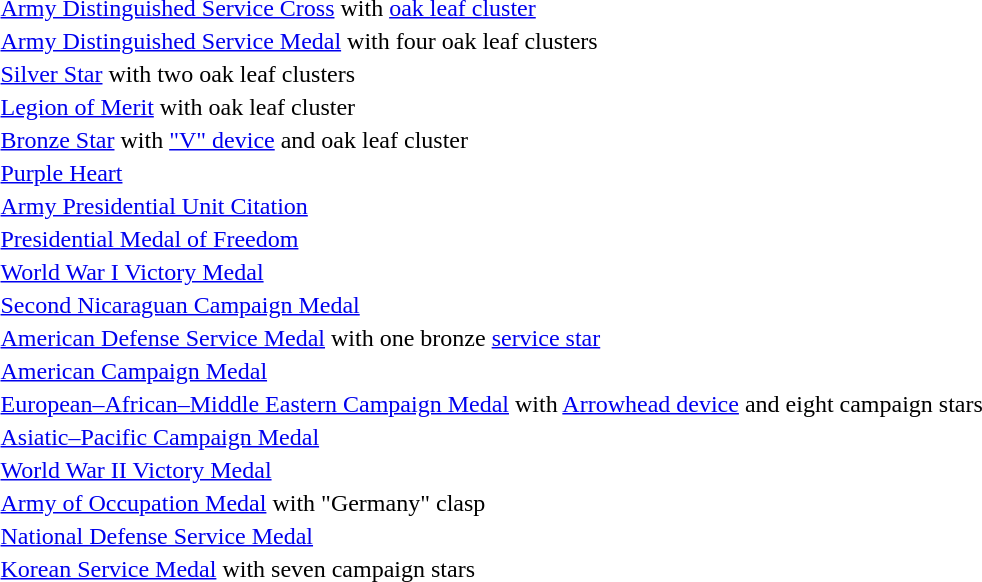<table>
<tr>
<td></td>
<td><a href='#'>Army Distinguished Service Cross</a> with <a href='#'>oak leaf cluster</a></td>
</tr>
<tr>
<td></td>
<td><a href='#'>Army Distinguished Service Medal</a> with four oak leaf clusters</td>
</tr>
<tr>
<td></td>
<td><a href='#'>Silver Star</a> with two oak leaf clusters</td>
</tr>
<tr>
<td></td>
<td><a href='#'>Legion of Merit</a> with oak leaf cluster</td>
</tr>
<tr>
<td></td>
<td><a href='#'>Bronze Star</a> with <a href='#'>"V" device</a> and oak leaf cluster</td>
</tr>
<tr>
<td></td>
<td><a href='#'>Purple Heart</a></td>
</tr>
<tr>
<td></td>
<td><a href='#'>Army Presidential Unit Citation</a></td>
</tr>
<tr>
<td></td>
<td><a href='#'>Presidential Medal of Freedom</a></td>
</tr>
<tr>
<td></td>
<td><a href='#'>World War I Victory Medal</a></td>
</tr>
<tr>
<td></td>
<td><a href='#'>Second Nicaraguan Campaign Medal</a></td>
</tr>
<tr>
<td></td>
<td><a href='#'>American Defense Service Medal</a> with one bronze <a href='#'>service star</a></td>
</tr>
<tr>
<td></td>
<td><a href='#'>American Campaign Medal</a></td>
</tr>
<tr>
<td></td>
<td><a href='#'>European–African–Middle Eastern Campaign Medal</a> with <a href='#'>Arrowhead device</a> and eight campaign stars</td>
</tr>
<tr>
<td></td>
<td><a href='#'>Asiatic–Pacific Campaign Medal</a></td>
</tr>
<tr>
<td></td>
<td><a href='#'>World War II Victory Medal</a></td>
</tr>
<tr>
<td></td>
<td><a href='#'>Army of Occupation Medal</a> with "Germany" clasp</td>
</tr>
<tr>
<td></td>
<td><a href='#'>National Defense Service Medal</a></td>
</tr>
<tr>
<td></td>
<td><a href='#'>Korean Service Medal</a> with seven campaign stars</td>
</tr>
</table>
